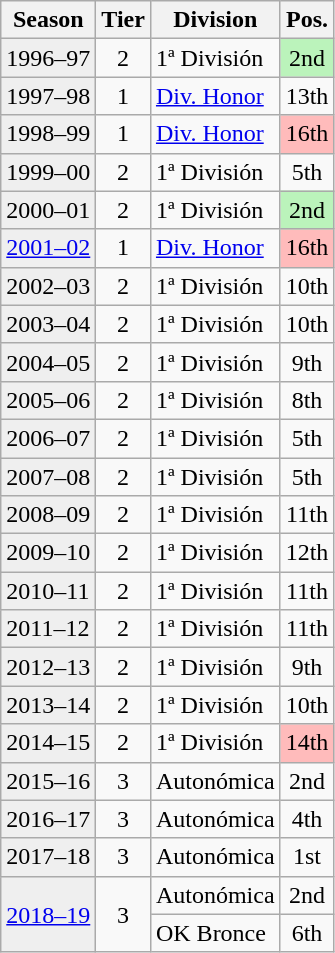<table class="wikitable">
<tr>
<th>Season</th>
<th>Tier</th>
<th>Division</th>
<th>Pos.</th>
</tr>
<tr>
<td style="background:#efefef;">1996–97</td>
<td align="center">2</td>
<td>1ª División</td>
<td align="center" bgcolor=#BBF3BB>2nd</td>
</tr>
<tr>
<td style="background:#efefef;">1997–98</td>
<td align="center">1</td>
<td><a href='#'>Div. Honor</a></td>
<td align="center">13th</td>
</tr>
<tr>
<td style="background:#efefef;">1998–99</td>
<td align="center">1</td>
<td><a href='#'>Div. Honor</a></td>
<td align="center" bgcolor=#FFBBBB>16th</td>
</tr>
<tr>
<td style="background:#efefef;">1999–00</td>
<td align="center">2</td>
<td>1ª División</td>
<td align="center">5th</td>
</tr>
<tr>
<td style="background:#efefef;">2000–01</td>
<td align="center">2</td>
<td>1ª División</td>
<td align="center" bgcolor=#BBF3BB>2nd</td>
</tr>
<tr>
<td style="background:#efefef;"><a href='#'>2001–02</a></td>
<td align="center">1</td>
<td><a href='#'>Div. Honor</a></td>
<td align="center" bgcolor=#FFBBBB>16th</td>
</tr>
<tr>
<td style="background:#efefef;">2002–03</td>
<td align="center">2</td>
<td>1ª División</td>
<td align="center">10th</td>
</tr>
<tr>
<td style="background:#efefef;">2003–04</td>
<td align="center">2</td>
<td>1ª División</td>
<td align="center">10th</td>
</tr>
<tr>
<td style="background:#efefef;">2004–05</td>
<td align="center">2</td>
<td>1ª División</td>
<td align="center">9th</td>
</tr>
<tr>
<td style="background:#efefef;">2005–06</td>
<td align="center">2</td>
<td>1ª División</td>
<td align="center">8th</td>
</tr>
<tr>
<td style="background:#efefef;">2006–07</td>
<td align="center">2</td>
<td>1ª División</td>
<td align="center">5th</td>
</tr>
<tr>
<td style="background:#efefef;">2007–08</td>
<td align="center">2</td>
<td>1ª División</td>
<td align="center">5th</td>
</tr>
<tr>
<td style="background:#efefef;">2008–09</td>
<td align="center">2</td>
<td>1ª División</td>
<td align="center">11th</td>
</tr>
<tr>
<td style="background:#efefef;">2009–10</td>
<td align="center">2</td>
<td>1ª División</td>
<td align="center">12th</td>
</tr>
<tr>
<td style="background:#efefef;">2010–11</td>
<td align="center">2</td>
<td>1ª División</td>
<td align="center">11th</td>
</tr>
<tr>
<td style="background:#efefef;">2011–12</td>
<td align="center">2</td>
<td>1ª División</td>
<td align="center">11th</td>
</tr>
<tr>
<td style="background:#efefef;">2012–13</td>
<td align="center">2</td>
<td>1ª División</td>
<td align="center">9th</td>
</tr>
<tr>
<td style="background:#efefef;">2013–14</td>
<td align="center">2</td>
<td>1ª División</td>
<td align="center">10th</td>
</tr>
<tr>
<td style="background:#efefef;">2014–15</td>
<td align="center">2</td>
<td>1ª División</td>
<td align="center" bgcolor=#FFBBBB>14th</td>
</tr>
<tr>
<td style="background:#efefef;">2015–16</td>
<td align="center">3</td>
<td>Autonómica</td>
<td align="center">2nd</td>
</tr>
<tr>
<td style="background:#efefef;">2016–17</td>
<td align="center">3</td>
<td>Autonómica</td>
<td align="center">4th</td>
</tr>
<tr>
<td style="background:#efefef;">2017–18</td>
<td align="center">3</td>
<td>Autonómica</td>
<td align="center">1st</td>
</tr>
<tr>
<td rowspan=2 style="background:#efefef;"><a href='#'>2018–19</a></td>
<td rowspan=2 align="center">3</td>
<td>Autonómica</td>
<td align="center">2nd</td>
</tr>
<tr>
<td>OK Bronce</td>
<td align=center>6th</td>
</tr>
</table>
